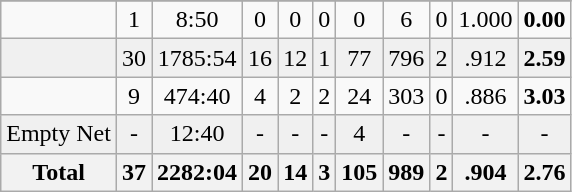<table class="wikitable sortable">
<tr align="center">
</tr>
<tr align="center" bgcolor="">
<td></td>
<td>1</td>
<td>8:50</td>
<td>0</td>
<td>0</td>
<td>0</td>
<td>0</td>
<td>6</td>
<td>0</td>
<td>1.000</td>
<td><strong>0.00</strong></td>
</tr>
<tr align="center" bgcolor="f0f0f0">
<td></td>
<td>30</td>
<td>1785:54</td>
<td>16</td>
<td>12</td>
<td>1</td>
<td>77</td>
<td>796</td>
<td>2</td>
<td>.912</td>
<td><strong>2.59</strong></td>
</tr>
<tr align="center" bgcolor="">
<td></td>
<td>9</td>
<td>474:40</td>
<td>4</td>
<td>2</td>
<td>2</td>
<td>24</td>
<td>303</td>
<td>0</td>
<td>.886</td>
<td><strong>3.03</strong></td>
</tr>
<tr align="center" bgcolor="f0f0f0">
<td>Empty Net</td>
<td>-</td>
<td>12:40</td>
<td>-</td>
<td>-</td>
<td>-</td>
<td>4</td>
<td>-</td>
<td>-</td>
<td>-</td>
<td>-</td>
</tr>
<tr>
<th>Total</th>
<th>37</th>
<th>2282:04</th>
<th>20</th>
<th>14</th>
<th>3</th>
<th>105</th>
<th>989</th>
<th>2</th>
<th>.904</th>
<th>2.76</th>
</tr>
</table>
